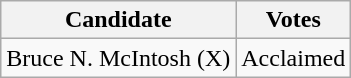<table class="wikitable">
<tr>
<th>Candidate</th>
<th>Votes</th>
</tr>
<tr>
<td>Bruce N. McIntosh (X)</td>
<td>Acclaimed</td>
</tr>
</table>
